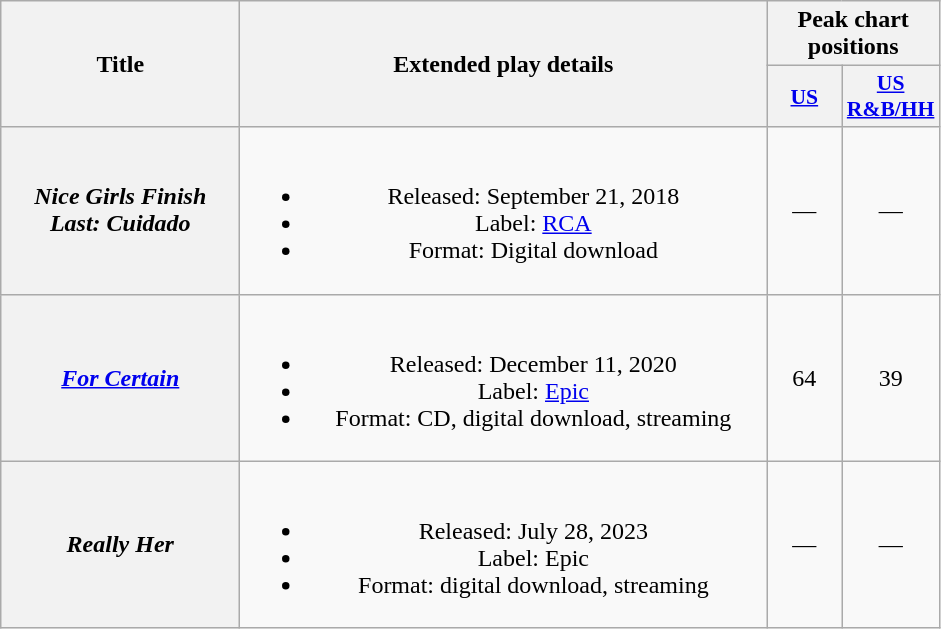<table class="wikitable plainrowheaders" style="text-align:center;">
<tr>
<th scope="col" rowspan="2" style="width:9.5em;">Title</th>
<th scope="col" rowspan="2" style="width:21.5em;">Extended play details</th>
<th colspan="2" scope="col">Peak chart positions</th>
</tr>
<tr>
<th scope="col" style="width:3em;font-size:90%;"><a href='#'>US</a><br></th>
<th scope="col" style="width:3em;font-size:90%;"><a href='#'>US<br>R&B/HH</a><br></th>
</tr>
<tr>
<th scope="row"><em>Nice Girls Finish Last: Cuidado</em></th>
<td><br><ul><li>Released: September 21, 2018</li><li>Label: <a href='#'>RCA</a></li><li>Format: Digital download</li></ul></td>
<td>—</td>
<td>—</td>
</tr>
<tr>
<th scope="row"><em><a href='#'>For Certain</a></em></th>
<td><br><ul><li>Released: December 11, 2020</li><li>Label: <a href='#'>Epic</a></li><li>Format: CD, digital download, streaming</li></ul></td>
<td>64</td>
<td>39</td>
</tr>
<tr>
<th scope="row"><em>Really Her</em></th>
<td><br><ul><li>Released: July 28, 2023</li><li>Label: Epic</li><li>Format: digital download, streaming</li></ul></td>
<td>—</td>
<td>—</td>
</tr>
</table>
